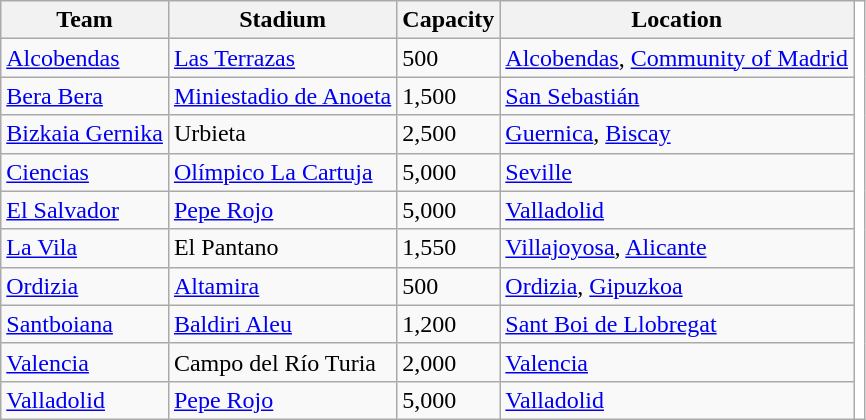<table class="wikitable sortable">
<tr>
<th>Team</th>
<th>Stadium</th>
<th>Capacity</th>
<th>Location</th>
<th style="background:white; border:none;"></th>
</tr>
<tr>
<td><a href='#'>Alcobendas</a></td>
<td><a href='#'>Las Terrazas</a></td>
<td>500</td>
<td><a href='#'>Alcobendas</a>, <a href='#'>Community of Madrid</a></td>
<td rowspan="12" style="background:white; border:none;"></td>
</tr>
<tr>
<td><a href='#'>Bera Bera</a></td>
<td><a href='#'>Miniestadio de Anoeta</a></td>
<td>1,500</td>
<td><a href='#'>San Sebastián</a></td>
</tr>
<tr>
<td><a href='#'>Bizkaia Gernika</a></td>
<td>Urbieta</td>
<td>2,500</td>
<td><a href='#'>Guernica</a>, <a href='#'>Biscay</a></td>
</tr>
<tr>
<td><a href='#'>Ciencias</a></td>
<td><a href='#'>Olímpico La Cartuja</a></td>
<td>5,000</td>
<td><a href='#'>Seville</a></td>
</tr>
<tr>
<td><a href='#'>El Salvador</a></td>
<td><a href='#'>Pepe Rojo</a></td>
<td>5,000</td>
<td><a href='#'>Valladolid</a></td>
</tr>
<tr>
<td><a href='#'>La Vila</a></td>
<td>El Pantano</td>
<td>1,550</td>
<td><a href='#'>Villajoyosa</a>, <a href='#'>Alicante</a></td>
</tr>
<tr>
<td><a href='#'>Ordizia</a></td>
<td><a href='#'>Altamira</a></td>
<td>500</td>
<td><a href='#'>Ordizia</a>, <a href='#'>Gipuzkoa</a></td>
</tr>
<tr>
<td><a href='#'>Santboiana</a></td>
<td><a href='#'>Baldiri Aleu</a></td>
<td>1,200</td>
<td><a href='#'>Sant Boi de Llobregat</a></td>
</tr>
<tr>
<td><a href='#'>Valencia</a></td>
<td>Campo del Río Turia</td>
<td>2,000</td>
<td><a href='#'>Valencia</a></td>
</tr>
<tr>
<td><a href='#'>Valladolid</a></td>
<td><a href='#'>Pepe Rojo</a></td>
<td>5,000</td>
<td><a href='#'>Valladolid</a></td>
</tr>
</table>
